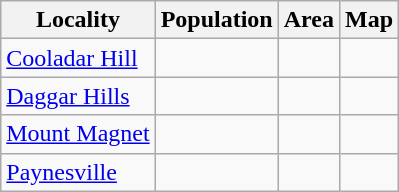<table class="wikitable sortable">
<tr>
<th>Locality</th>
<th data-sort-type=number>Population</th>
<th data-sort-type=number>Area</th>
<th>Map</th>
</tr>
<tr>
<td><a href='#'>Cooladar Hill</a></td>
<td></td>
<td></td>
<td></td>
</tr>
<tr>
<td><a href='#'>Daggar Hills</a></td>
<td></td>
<td></td>
<td></td>
</tr>
<tr>
<td><a href='#'>Mount Magnet</a></td>
<td></td>
<td></td>
<td></td>
</tr>
<tr>
<td><a href='#'>Paynesville</a></td>
<td></td>
<td></td>
<td></td>
</tr>
</table>
